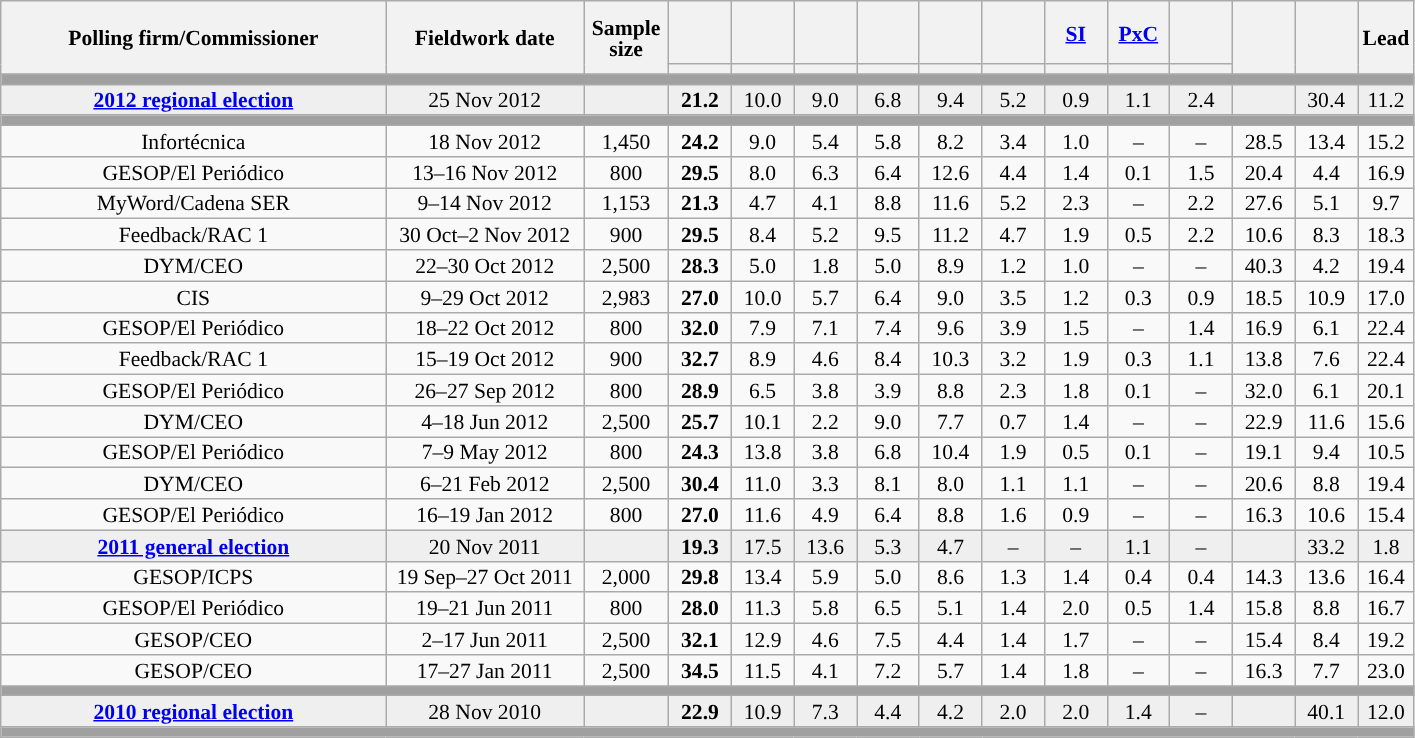<table class="wikitable collapsible collapsed" style="text-align:center; font-size:90%; line-height:14px;">
<tr style="height:42px;">
<th style="width:250px;" rowspan="2">Polling firm/Commissioner</th>
<th style="width:125px;" rowspan="2">Fieldwork date</th>
<th style="width:50px;" rowspan="2">Sample size</th>
<th style="width:35px;"></th>
<th style="width:35px;"></th>
<th style="width:35px;"></th>
<th style="width:35px;"></th>
<th style="width:35px;"></th>
<th style="width:35px;"></th>
<th style="width:35px;"><a href='#'>SI</a></th>
<th style="width:35px;"><a href='#'>PxC</a></th>
<th style="width:35px;"></th>
<th style="width:35px;" rowspan="2"></th>
<th style="width:35px;" rowspan="2"></th>
<th style="width:30px;" rowspan="2">Lead</th>
</tr>
<tr>
<th style="color:inherit;background:"></th>
<th style="color:inherit;background:"></th>
<th style="color:inherit;background:"></th>
<th style="color:inherit;background:"></th>
<th style="color:inherit;background:"></th>
<th style="color:inherit;background:"></th>
<th style="color:inherit;background:"></th>
<th style="color:inherit;background:"></th>
<th style="color:inherit;background:"></th>
</tr>
<tr>
<td colspan="15" style="background:#A0A0A0"></td>
</tr>
<tr style="background:#EFEFEF;">
<td><strong><a href='#'>2012 regional election</a></strong></td>
<td>25 Nov 2012</td>
<td></td>
<td><strong>21.2</strong></td>
<td>10.0</td>
<td>9.0</td>
<td>6.8</td>
<td>9.4</td>
<td>5.2</td>
<td>0.9</td>
<td>1.1</td>
<td>2.4</td>
<td></td>
<td>30.4</td>
<td style="background:">11.2</td>
</tr>
<tr>
<td colspan="15" style="background:#A0A0A0"></td>
</tr>
<tr>
<td>Infortécnica</td>
<td>18 Nov 2012</td>
<td>1,450</td>
<td><strong>24.2</strong></td>
<td>9.0</td>
<td>5.4</td>
<td>5.8</td>
<td>8.2</td>
<td>3.4</td>
<td>1.0</td>
<td>–</td>
<td>–</td>
<td>28.5</td>
<td>13.4</td>
<td style="background:">15.2</td>
</tr>
<tr>
<td>GESOP/El Periódico</td>
<td>13–16 Nov 2012</td>
<td>800</td>
<td><strong>29.5</strong></td>
<td>8.0</td>
<td>6.3</td>
<td>6.4</td>
<td>12.6</td>
<td>4.4</td>
<td>1.4</td>
<td>0.1</td>
<td>1.5</td>
<td>20.4</td>
<td>4.4</td>
<td style="background:">16.9</td>
</tr>
<tr>
<td>MyWord/Cadena SER</td>
<td>9–14 Nov 2012</td>
<td>1,153</td>
<td><strong>21.3</strong></td>
<td>4.7</td>
<td>4.1</td>
<td>8.8</td>
<td>11.6</td>
<td>5.2</td>
<td>2.3</td>
<td>–</td>
<td>2.2</td>
<td>27.6</td>
<td>5.1</td>
<td style="background:">9.7</td>
</tr>
<tr>
<td>Feedback/RAC 1</td>
<td>30 Oct–2 Nov 2012</td>
<td>900</td>
<td><strong>29.5</strong></td>
<td>8.4</td>
<td>5.2</td>
<td>9.5</td>
<td>11.2</td>
<td>4.7</td>
<td>1.9</td>
<td>0.5</td>
<td>2.2</td>
<td>10.6</td>
<td>8.3</td>
<td style="background:">18.3</td>
</tr>
<tr>
<td>DYM/CEO</td>
<td>22–30 Oct 2012</td>
<td>2,500</td>
<td><strong>28.3</strong></td>
<td>5.0</td>
<td>1.8</td>
<td>5.0</td>
<td>8.9</td>
<td>1.2</td>
<td>1.0</td>
<td>–</td>
<td>–</td>
<td>40.3</td>
<td>4.2</td>
<td style="background:">19.4</td>
</tr>
<tr>
<td>CIS</td>
<td>9–29 Oct 2012</td>
<td>2,983</td>
<td><strong>27.0</strong></td>
<td>10.0</td>
<td>5.7</td>
<td>6.4</td>
<td>9.0</td>
<td>3.5</td>
<td>1.2</td>
<td>0.3</td>
<td>0.9</td>
<td>18.5</td>
<td>10.9</td>
<td style="background:">17.0</td>
</tr>
<tr>
<td>GESOP/El Periódico</td>
<td>18–22 Oct 2012</td>
<td>800</td>
<td><strong>32.0</strong></td>
<td>7.9</td>
<td>7.1</td>
<td>7.4</td>
<td>9.6</td>
<td>3.9</td>
<td>1.5</td>
<td>–</td>
<td>1.4</td>
<td>16.9</td>
<td>6.1</td>
<td style="background:">22.4</td>
</tr>
<tr>
<td>Feedback/RAC 1</td>
<td>15–19 Oct 2012</td>
<td>900</td>
<td><strong>32.7</strong></td>
<td>8.9</td>
<td>4.6</td>
<td>8.4</td>
<td>10.3</td>
<td>3.2</td>
<td>1.9</td>
<td>0.3</td>
<td>1.1</td>
<td>13.8</td>
<td>7.6</td>
<td style="background:">22.4</td>
</tr>
<tr>
<td>GESOP/El Periódico</td>
<td>26–27 Sep 2012</td>
<td>800</td>
<td><strong>28.9</strong></td>
<td>6.5</td>
<td>3.8</td>
<td>3.9</td>
<td>8.8</td>
<td>2.3</td>
<td>1.8</td>
<td>0.1</td>
<td>–</td>
<td>32.0</td>
<td>6.1</td>
<td style="background:">20.1</td>
</tr>
<tr>
<td>DYM/CEO</td>
<td>4–18 Jun 2012</td>
<td>2,500</td>
<td><strong>25.7</strong></td>
<td>10.1</td>
<td>2.2</td>
<td>9.0</td>
<td>7.7</td>
<td>0.7</td>
<td>1.4</td>
<td>–</td>
<td>–</td>
<td>22.9</td>
<td>11.6</td>
<td style="background:">15.6</td>
</tr>
<tr>
<td>GESOP/El Periódico</td>
<td>7–9 May 2012</td>
<td>800</td>
<td><strong>24.3</strong></td>
<td>13.8</td>
<td>3.8</td>
<td>6.8</td>
<td>10.4</td>
<td>1.9</td>
<td>0.5</td>
<td>0.1</td>
<td>–</td>
<td>19.1</td>
<td>9.4</td>
<td style="background:">10.5</td>
</tr>
<tr>
<td>DYM/CEO</td>
<td>6–21 Feb 2012</td>
<td>2,500</td>
<td><strong>30.4</strong></td>
<td>11.0</td>
<td>3.3</td>
<td>8.1</td>
<td>8.0</td>
<td>1.1</td>
<td>1.1</td>
<td>–</td>
<td>–</td>
<td>20.6</td>
<td>8.8</td>
<td style="background:">19.4</td>
</tr>
<tr>
<td>GESOP/El Periódico</td>
<td>16–19 Jan 2012</td>
<td>800</td>
<td><strong>27.0</strong></td>
<td>11.6</td>
<td>4.9</td>
<td>6.4</td>
<td>8.8</td>
<td>1.6</td>
<td>0.9</td>
<td>–</td>
<td>–</td>
<td>16.3</td>
<td>10.6</td>
<td style="background:">15.4</td>
</tr>
<tr style="background:#EFEFEF;">
<td><strong><a href='#'>2011 general election</a></strong></td>
<td>20 Nov 2011</td>
<td></td>
<td><strong>19.3</strong></td>
<td>17.5</td>
<td>13.6</td>
<td>5.3</td>
<td>4.7</td>
<td>–</td>
<td>–</td>
<td>1.1</td>
<td>–</td>
<td></td>
<td>33.2</td>
<td style="background:">1.8</td>
</tr>
<tr>
<td>GESOP/ICPS</td>
<td>19 Sep–27 Oct 2011</td>
<td>2,000</td>
<td><strong>29.8</strong></td>
<td>13.4</td>
<td>5.9</td>
<td>5.0</td>
<td>8.6</td>
<td>1.3</td>
<td>1.4</td>
<td>0.4</td>
<td>0.4</td>
<td>14.3</td>
<td>13.6</td>
<td style="background:">16.4</td>
</tr>
<tr>
<td>GESOP/El Periódico</td>
<td>19–21 Jun 2011</td>
<td>800</td>
<td><strong>28.0</strong></td>
<td>11.3</td>
<td>5.8</td>
<td>6.5</td>
<td>5.1</td>
<td>1.4</td>
<td>2.0</td>
<td>0.5</td>
<td>1.4</td>
<td>15.8</td>
<td>8.8</td>
<td style="background:">16.7</td>
</tr>
<tr>
<td>GESOP/CEO</td>
<td>2–17 Jun 2011</td>
<td>2,500</td>
<td><strong>32.1</strong></td>
<td>12.9</td>
<td>4.6</td>
<td>7.5</td>
<td>4.4</td>
<td>1.4</td>
<td>1.7</td>
<td>–</td>
<td>–</td>
<td>15.4</td>
<td>8.4</td>
<td style="background:">19.2</td>
</tr>
<tr>
<td>GESOP/CEO</td>
<td>17–27 Jan 2011</td>
<td>2,500</td>
<td><strong>34.5</strong></td>
<td>11.5</td>
<td>4.1</td>
<td>7.2</td>
<td>5.7</td>
<td>1.4</td>
<td>1.8</td>
<td>–</td>
<td>–</td>
<td>16.3</td>
<td>7.7</td>
<td style="background:">23.0</td>
</tr>
<tr>
<td colspan="15" style="background:#A0A0A0"></td>
</tr>
<tr style="background:#EFEFEF;">
<td><strong><a href='#'>2010 regional election</a></strong></td>
<td>28 Nov 2010</td>
<td></td>
<td><strong>22.9</strong></td>
<td>10.9</td>
<td>7.3</td>
<td>4.4</td>
<td>4.2</td>
<td>2.0</td>
<td>2.0</td>
<td>1.4</td>
<td>–</td>
<td></td>
<td>40.1</td>
<td style="background:">12.0</td>
</tr>
<tr>
<td colspan="15" style="background:#A0A0A0"></td>
</tr>
</table>
